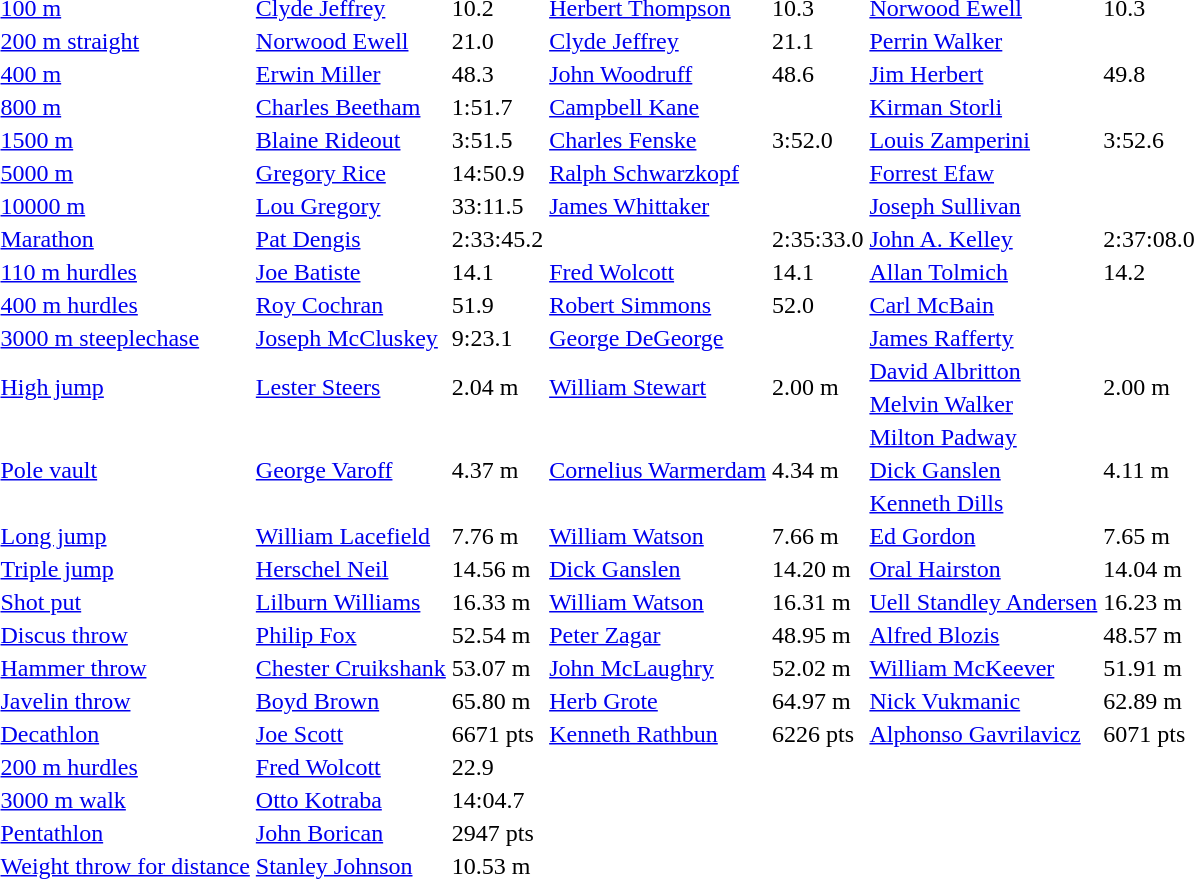<table>
<tr>
<td><a href='#'>100 m</a></td>
<td><a href='#'>Clyde Jeffrey</a></td>
<td>10.2 </td>
<td><a href='#'>Herbert Thompson</a></td>
<td>10.3  </td>
<td><a href='#'>Norwood Ewell</a></td>
<td>10.3  </td>
</tr>
<tr>
<td><a href='#'>200 m straight</a></td>
<td><a href='#'>Norwood Ewell</a></td>
<td>21.0</td>
<td><a href='#'>Clyde Jeffrey</a></td>
<td>21.1 </td>
<td><a href='#'>Perrin Walker</a></td>
<td></td>
</tr>
<tr>
<td><a href='#'>400 m</a></td>
<td><a href='#'>Erwin Miller</a></td>
<td>48.3</td>
<td><a href='#'>John Woodruff</a></td>
<td>48.6 </td>
<td><a href='#'>Jim Herbert</a></td>
<td>49.8 </td>
</tr>
<tr>
<td><a href='#'>800 m</a></td>
<td><a href='#'>Charles Beetham</a></td>
<td>1:51.7</td>
<td><a href='#'>Campbell Kane</a></td>
<td></td>
<td><a href='#'>Kirman Storli</a></td>
<td></td>
</tr>
<tr>
<td><a href='#'>1500 m</a></td>
<td><a href='#'>Blaine Rideout</a></td>
<td>3:51.5</td>
<td><a href='#'>Charles Fenske</a></td>
<td>3:52.0 </td>
<td><a href='#'>Louis Zamperini</a></td>
<td>3:52.6 </td>
</tr>
<tr>
<td><a href='#'>5000 m</a></td>
<td><a href='#'>Gregory Rice</a></td>
<td>14:50.9</td>
<td><a href='#'>Ralph Schwarzkopf</a></td>
<td></td>
<td><a href='#'>Forrest Efaw</a></td>
<td></td>
</tr>
<tr>
<td><a href='#'>10000 m</a></td>
<td><a href='#'>Lou Gregory</a></td>
<td>33:11.5</td>
<td><a href='#'>James Whittaker</a></td>
<td></td>
<td><a href='#'>Joseph Sullivan</a></td>
<td></td>
</tr>
<tr>
<td><a href='#'>Marathon</a></td>
<td><a href='#'>Pat Dengis</a></td>
<td>2:33:45.2</td>
<td></td>
<td>2:35:33.0</td>
<td><a href='#'>John A. Kelley</a></td>
<td>2:37:08.0</td>
</tr>
<tr>
<td><a href='#'>110 m hurdles</a></td>
<td><a href='#'>Joe Batiste</a></td>
<td>14.1 </td>
<td><a href='#'>Fred Wolcott</a></td>
<td>14.1  </td>
<td><a href='#'>Allan Tolmich</a></td>
<td>14.2  </td>
</tr>
<tr>
<td><a href='#'>400 m hurdles</a></td>
<td><a href='#'>Roy Cochran</a></td>
<td>51.9</td>
<td><a href='#'>Robert Simmons</a></td>
<td>52.0 </td>
<td><a href='#'>Carl McBain</a></td>
<td></td>
</tr>
<tr>
<td><a href='#'>3000 m steeplechase</a></td>
<td><a href='#'>Joseph McCluskey</a></td>
<td>9:23.1</td>
<td><a href='#'>George DeGeorge</a></td>
<td></td>
<td><a href='#'>James Rafferty</a></td>
<td></td>
</tr>
<tr>
<td rowspan=2><a href='#'>High jump</a></td>
<td rowspan=2><a href='#'>Lester Steers</a></td>
<td rowspan=2>2.04 m</td>
<td rowspan=2><a href='#'>William Stewart</a></td>
<td rowspan=2>2.00 m</td>
<td><a href='#'>David Albritton</a></td>
<td rowspan=2>2.00 m</td>
</tr>
<tr>
<td rowspan=1><a href='#'>Melvin Walker</a></td>
</tr>
<tr>
<td rowspan=3><a href='#'>Pole vault</a></td>
<td rowspan=3><a href='#'>George Varoff</a></td>
<td rowspan=3>4.37 m</td>
<td rowspan=3><a href='#'>Cornelius Warmerdam</a></td>
<td rowspan=3>4.34 m</td>
<td><a href='#'>Milton Padway</a></td>
<td rowspan=3>4.11 m</td>
</tr>
<tr>
<td><a href='#'>Dick Ganslen</a></td>
</tr>
<tr>
<td rowspan=1><a href='#'>Kenneth Dills</a></td>
</tr>
<tr>
<td><a href='#'>Long jump</a></td>
<td><a href='#'>William Lacefield</a></td>
<td>7.76 m </td>
<td><a href='#'>William Watson</a></td>
<td>7.66 m </td>
<td><a href='#'>Ed Gordon</a></td>
<td>7.65 m </td>
</tr>
<tr>
<td><a href='#'>Triple jump</a></td>
<td><a href='#'>Herschel Neil</a></td>
<td>14.56 m</td>
<td><a href='#'>Dick Ganslen</a></td>
<td>14.20 m</td>
<td><a href='#'>Oral Hairston</a></td>
<td>14.04 m</td>
</tr>
<tr>
<td><a href='#'>Shot put</a></td>
<td><a href='#'>Lilburn Williams</a></td>
<td>16.33 m</td>
<td><a href='#'>William Watson</a></td>
<td>16.31 m</td>
<td><a href='#'>Uell Standley Andersen</a></td>
<td>16.23 m</td>
</tr>
<tr>
<td><a href='#'>Discus throw</a></td>
<td><a href='#'>Philip Fox</a></td>
<td>52.54 m</td>
<td><a href='#'>Peter Zagar</a></td>
<td>48.95 m</td>
<td><a href='#'>Alfred Blozis</a></td>
<td>48.57 m</td>
</tr>
<tr>
<td><a href='#'>Hammer throw</a></td>
<td><a href='#'>Chester Cruikshank</a></td>
<td>53.07 m</td>
<td><a href='#'>John McLaughry</a></td>
<td>52.02 m</td>
<td><a href='#'>William McKeever</a></td>
<td>51.91 m</td>
</tr>
<tr>
<td><a href='#'>Javelin throw</a></td>
<td><a href='#'>Boyd Brown</a></td>
<td>65.80 m</td>
<td><a href='#'>Herb Grote</a></td>
<td>64.97 m</td>
<td><a href='#'>Nick Vukmanic</a></td>
<td>62.89 m</td>
</tr>
<tr>
<td><a href='#'>Decathlon</a></td>
<td><a href='#'>Joe Scott</a></td>
<td>6671 pts</td>
<td><a href='#'>Kenneth Rathbun</a></td>
<td>6226 pts</td>
<td><a href='#'>Alphonso Gavrilavicz</a></td>
<td>6071 pts</td>
</tr>
<tr>
<td><a href='#'>200 m hurdles</a></td>
<td><a href='#'>Fred Wolcott</a></td>
<td>22.9</td>
<td></td>
<td></td>
<td></td>
<td></td>
</tr>
<tr>
<td><a href='#'>3000 m walk</a></td>
<td><a href='#'>Otto Kotraba</a></td>
<td>14:04.7</td>
<td></td>
<td></td>
<td></td>
<td></td>
</tr>
<tr>
<td><a href='#'>Pentathlon</a></td>
<td><a href='#'>John Borican</a></td>
<td>2947 pts</td>
<td></td>
<td></td>
<td></td>
<td></td>
</tr>
<tr>
<td><a href='#'>Weight throw for distance</a></td>
<td><a href='#'>Stanley Johnson</a></td>
<td>10.53 m</td>
<td></td>
<td></td>
<td></td>
<td></td>
</tr>
</table>
